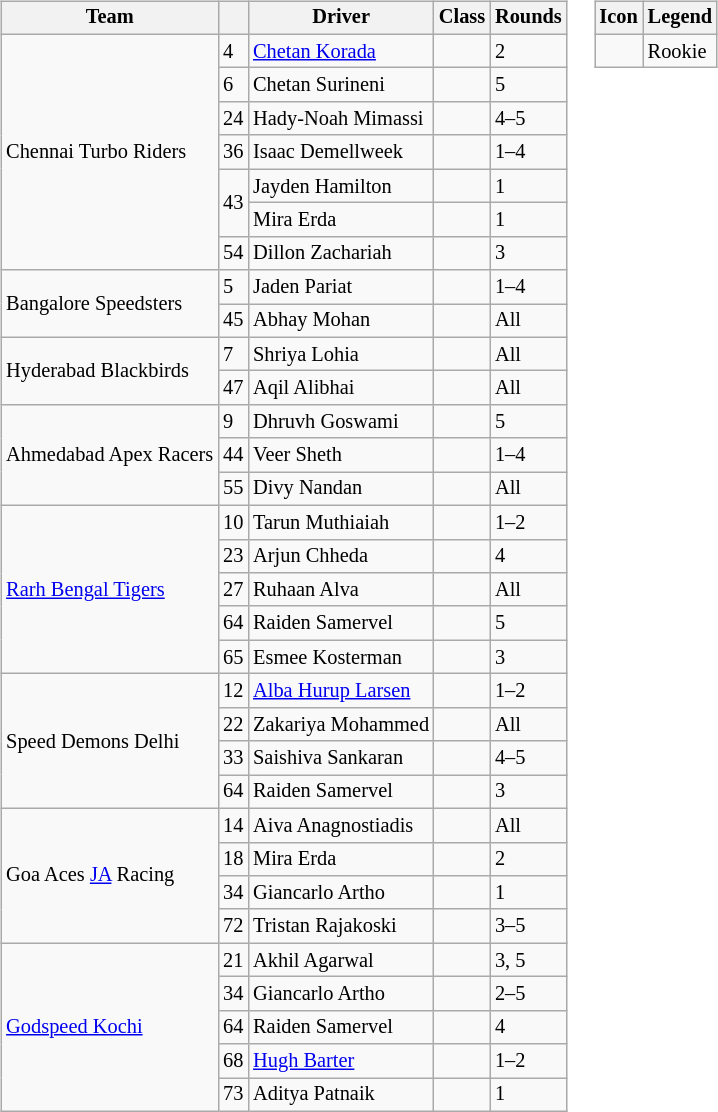<table>
<tr>
<td><br><table class="wikitable" style="font-size: 85%">
<tr>
<th>Team</th>
<th></th>
<th>Driver</th>
<th>Class</th>
<th>Rounds</th>
</tr>
<tr>
<td rowspan=7>Chennai Turbo Riders</td>
<td>4</td>
<td> <a href='#'>Chetan Korada</a></td>
<td></td>
<td>2</td>
</tr>
<tr>
<td>6</td>
<td> Chetan Surineni</td>
<td></td>
<td>5</td>
</tr>
<tr>
<td>24</td>
<td> Hady-Noah Mimassi</td>
<td></td>
<td>4–5</td>
</tr>
<tr>
<td>36</td>
<td> Isaac Demellweek</td>
<td style="text-align:center"></td>
<td>1–4</td>
</tr>
<tr>
<td rowspan=2>43</td>
<td> Jayden Hamilton</td>
<td></td>
<td>1</td>
</tr>
<tr>
<td> Mira Erda</td>
<td></td>
<td>1</td>
</tr>
<tr>
<td>54</td>
<td> Dillon Zachariah</td>
<td></td>
<td>3</td>
</tr>
<tr>
<td rowspan=2>Bangalore Speedsters</td>
<td>5</td>
<td> Jaden Pariat</td>
<td></td>
<td>1–4</td>
</tr>
<tr>
<td>45</td>
<td> Abhay Mohan</td>
<td></td>
<td>All</td>
</tr>
<tr>
<td rowspan=2>Hyderabad Blackbirds</td>
<td>7</td>
<td> Shriya Lohia</td>
<td></td>
<td>All</td>
</tr>
<tr>
<td>47</td>
<td> Aqil Alibhai</td>
<td></td>
<td>All</td>
</tr>
<tr>
<td rowspan=3 nowrap>Ahmedabad Apex Racers</td>
<td>9</td>
<td> Dhruvh Goswami</td>
<td></td>
<td>5</td>
</tr>
<tr>
<td>44</td>
<td> Veer Sheth</td>
<td></td>
<td>1–4</td>
</tr>
<tr>
<td>55</td>
<td> Divy Nandan</td>
<td></td>
<td>All</td>
</tr>
<tr>
<td rowspan=5><a href='#'>Rarh Bengal Tigers</a></td>
<td>10</td>
<td> Tarun Muthiaiah</td>
<td></td>
<td>1–2</td>
</tr>
<tr>
<td>23</td>
<td> Arjun Chheda</td>
<td></td>
<td>4</td>
</tr>
<tr>
<td>27</td>
<td> Ruhaan Alva</td>
<td></td>
<td>All</td>
</tr>
<tr>
<td>64</td>
<td> Raiden Samervel</td>
<td style="text-align:center"></td>
<td>5</td>
</tr>
<tr>
<td>65</td>
<td> Esmee Kosterman</td>
<td></td>
<td>3</td>
</tr>
<tr>
<td rowspan=4>Speed Demons Delhi</td>
<td>12</td>
<td> <a href='#'>Alba Hurup Larsen</a></td>
<td style="text-align:center"></td>
<td>1–2</td>
</tr>
<tr>
<td>22</td>
<td nowrap> Zakariya Mohammed</td>
<td style="text-align:center"></td>
<td>All</td>
</tr>
<tr>
<td>33</td>
<td> Saishiva Sankaran</td>
<td></td>
<td>4–5</td>
</tr>
<tr>
<td>64</td>
<td> Raiden Samervel</td>
<td style="text-align:center"></td>
<td>3</td>
</tr>
<tr>
<td rowspan=4>Goa Aces <a href='#'>JA</a> Racing</td>
<td>14</td>
<td> Aiva Anagnostiadis</td>
<td style="text-align:center"></td>
<td>All</td>
</tr>
<tr>
<td>18</td>
<td> Mira Erda</td>
<td></td>
<td>2</td>
</tr>
<tr>
<td>34</td>
<td> Giancarlo Artho</td>
<td style="text-align:center"></td>
<td>1</td>
</tr>
<tr>
<td>72</td>
<td> Tristan Rajakoski</td>
<td></td>
<td>3–5</td>
</tr>
<tr>
<td rowspan=5><a href='#'>Godspeed Kochi</a></td>
<td>21</td>
<td> Akhil Agarwal</td>
<td></td>
<td>3, 5</td>
</tr>
<tr>
<td>34</td>
<td> Giancarlo Artho</td>
<td style="text-align:center"></td>
<td>2–5</td>
</tr>
<tr>
<td>64</td>
<td> Raiden Samervel</td>
<td style="text-align:center"></td>
<td>4</td>
</tr>
<tr>
<td>68</td>
<td> <a href='#'>Hugh Barter</a></td>
<td></td>
<td>1–2</td>
</tr>
<tr>
<td>73</td>
<td> Aditya Patnaik</td>
<td></td>
<td>1</td>
</tr>
</table>
</td>
<td style="vertical-align:top"><br><table class="wikitable" style="font-size: 85%">
<tr>
<th>Icon</th>
<th>Legend</th>
</tr>
<tr>
<td style="text-align:center"></td>
<td>Rookie</td>
</tr>
</table>
</td>
</tr>
</table>
